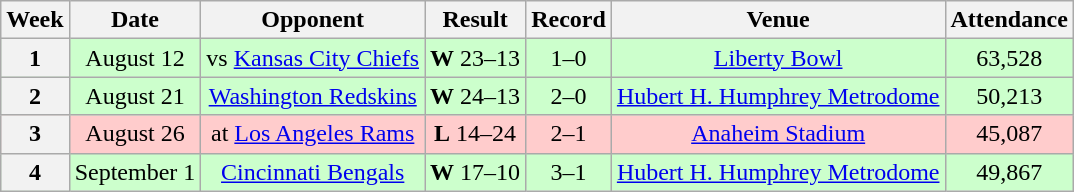<table class="wikitable" style="text-align:center">
<tr>
<th>Week</th>
<th>Date</th>
<th>Opponent</th>
<th>Result</th>
<th>Record</th>
<th>Venue</th>
<th>Attendance</th>
</tr>
<tr style="background:#ccffcc">
<th>1</th>
<td>August 12</td>
<td>vs <a href='#'>Kansas City Chiefs</a></td>
<td><strong>W</strong> 23–13</td>
<td>1–0</td>
<td><a href='#'>Liberty Bowl</a> </td>
<td>63,528</td>
</tr>
<tr style="background:#ccffcc">
<th>2</th>
<td>August 21</td>
<td><a href='#'>Washington Redskins</a></td>
<td><strong>W</strong> 24–13</td>
<td>2–0</td>
<td><a href='#'>Hubert H. Humphrey Metrodome</a></td>
<td>50,213</td>
</tr>
<tr style="background:#ffcccc">
<th>3</th>
<td>August 26</td>
<td>at <a href='#'>Los Angeles Rams</a></td>
<td><strong>L</strong> 14–24</td>
<td>2–1</td>
<td><a href='#'>Anaheim Stadium</a></td>
<td>45,087</td>
</tr>
<tr style="background:#ccffcc">
<th>4</th>
<td>September 1</td>
<td><a href='#'>Cincinnati Bengals</a></td>
<td><strong>W</strong> 17–10</td>
<td>3–1</td>
<td><a href='#'>Hubert H. Humphrey Metrodome</a></td>
<td>49,867</td>
</tr>
</table>
